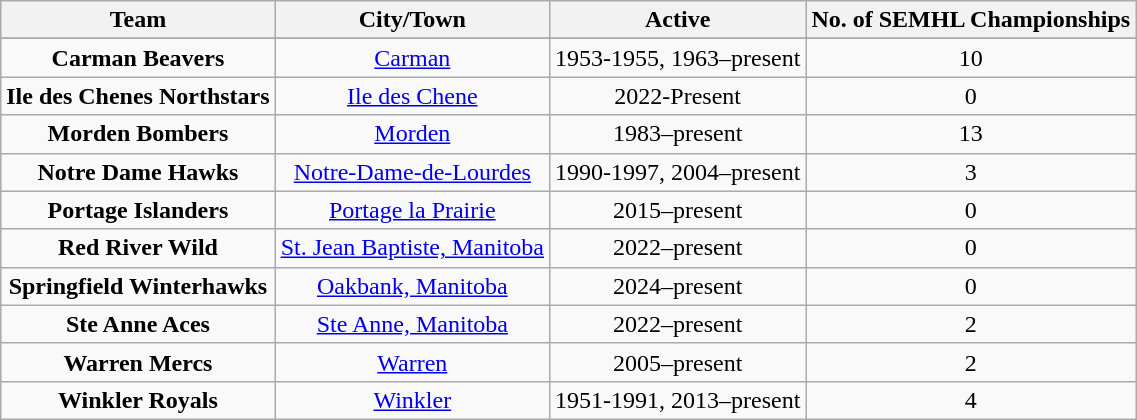<table class="wikitable">
<tr>
<th>Team</th>
<th>City/Town</th>
<th>Active</th>
<th>No. of SEMHL Championships</th>
</tr>
<tr align="center">
</tr>
<tr align="center">
<td><strong>Carman Beavers</strong></td>
<td><a href='#'>Carman</a></td>
<td>1953-1955, 1963–present</td>
<td>10</td>
</tr>
<tr align="center">
<td><strong>Ile des Chenes Northstars </strong></td>
<td><a href='#'>Ile des Chene</a></td>
<td>2022-Present</td>
<td>0</td>
</tr>
<tr align="center">
<td><strong>Morden Bombers</strong></td>
<td><a href='#'>Morden</a></td>
<td>1983–present</td>
<td>13</td>
</tr>
<tr align="center">
<td><strong>Notre Dame Hawks</strong></td>
<td><a href='#'>Notre-Dame-de-Lourdes</a></td>
<td>1990-1997, 2004–present</td>
<td>3</td>
</tr>
<tr align="center">
<td><strong>Portage Islanders</strong></td>
<td><a href='#'>Portage la Prairie</a></td>
<td>2015–present</td>
<td>0</td>
</tr>
<tr align="center">
<td><strong>Red River Wild</strong></td>
<td><a href='#'>St. Jean Baptiste, Manitoba</a></td>
<td>2022–present</td>
<td>0</td>
</tr>
<tr align="center">
<td><strong>Springfield Winterhawks</strong></td>
<td><a href='#'>Oakbank, Manitoba</a></td>
<td>2024–present</td>
<td>0</td>
</tr>
<tr align="center">
<td><strong>Ste Anne Aces</strong></td>
<td><a href='#'>Ste Anne, Manitoba</a></td>
<td>2022–present</td>
<td>2</td>
</tr>
<tr align="center">
<td><strong>Warren Mercs</strong></td>
<td><a href='#'>Warren</a></td>
<td>2005–present</td>
<td>2</td>
</tr>
<tr align="center">
<td><strong>Winkler Royals</strong></td>
<td><a href='#'>Winkler</a></td>
<td>1951-1991, 2013–present</td>
<td>4</td>
</tr>
</table>
